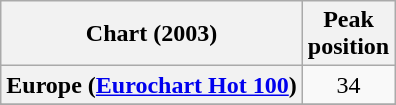<table class="wikitable sortable plainrowheaders" style="text-align:center">
<tr>
<th scope="col">Chart (2003)</th>
<th scope="col">Peak<br>position</th>
</tr>
<tr>
<th scope="row">Europe (<a href='#'>Eurochart Hot 100</a>)</th>
<td>34</td>
</tr>
<tr>
</tr>
<tr>
</tr>
<tr>
</tr>
</table>
